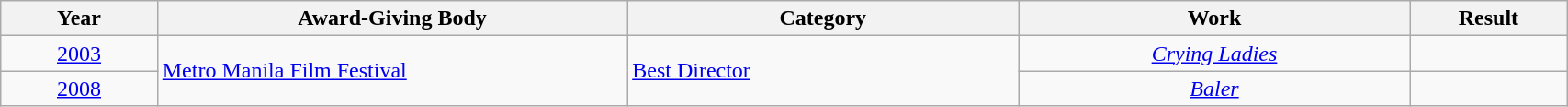<table | width="90%" class="wikitable sortable">
<tr>
<th width="10%">Year</th>
<th width="30%">Award-Giving Body</th>
<th width="25%">Category</th>
<th width="25%">Work</th>
<th width="10%">Result</th>
</tr>
<tr>
<td rowspan="1" align="center"><a href='#'>2003</a></td>
<td rowspan="2" align="left"><a href='#'>Metro Manila Film Festival</a></td>
<td align="left" rowspan=2><a href='#'>Best Director</a></td>
<td align="center"><em><a href='#'>Crying Ladies</a></em></td>
<td></td>
</tr>
<tr>
<td rowspan="1" align="center"><a href='#'>2008</a></td>
<td align="center"><em><a href='#'>Baler</a></em></td>
<td></td>
</tr>
</table>
